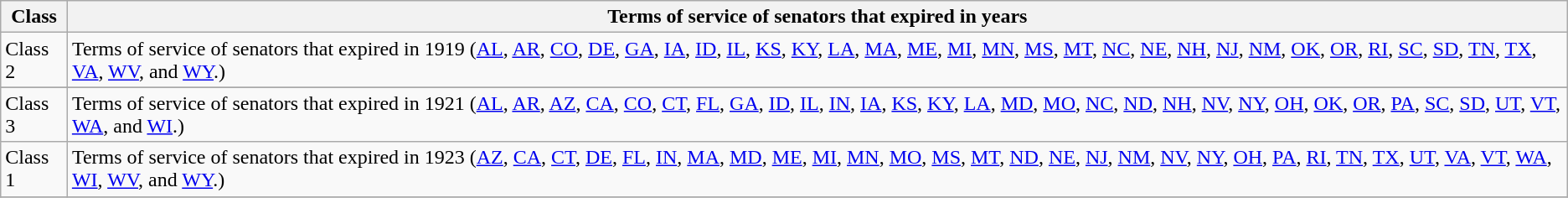<table class="wikitable sortable">
<tr valign=bottom>
<th>Class</th>
<th>Terms of service of senators that expired in years</th>
</tr>
<tr>
<td>Class 2</td>
<td>Terms of service of senators that expired in 1919 (<a href='#'>AL</a>, <a href='#'>AR</a>, <a href='#'>CO</a>, <a href='#'>DE</a>, <a href='#'>GA</a>, <a href='#'>IA</a>, <a href='#'>ID</a>, <a href='#'>IL</a>, <a href='#'>KS</a>, <a href='#'>KY</a>, <a href='#'>LA</a>, <a href='#'>MA</a>, <a href='#'>ME</a>, <a href='#'>MI</a>, <a href='#'>MN</a>, <a href='#'>MS</a>, <a href='#'>MT</a>, <a href='#'>NC</a>, <a href='#'>NE</a>, <a href='#'>NH</a>, <a href='#'>NJ</a>, <a href='#'>NM</a>, <a href='#'>OK</a>, <a href='#'>OR</a>, <a href='#'>RI</a>, <a href='#'>SC</a>, <a href='#'>SD</a>, <a href='#'>TN</a>, <a href='#'>TX</a>, <a href='#'>VA</a>, <a href='#'>WV</a>, and <a href='#'>WY</a>.)</td>
</tr>
<tr>
</tr>
<tr>
<td>Class 3</td>
<td>Terms of service of senators that expired in 1921 (<a href='#'>AL</a>, <a href='#'>AR</a>, <a href='#'>AZ</a>, <a href='#'>CA</a>, <a href='#'>CO</a>, <a href='#'>CT</a>, <a href='#'>FL</a>, <a href='#'>GA</a>, <a href='#'>ID</a>, <a href='#'>IL</a>, <a href='#'>IN</a>, <a href='#'>IA</a>, <a href='#'>KS</a>, <a href='#'>KY</a>, <a href='#'>LA</a>, <a href='#'>MD</a>, <a href='#'>MO</a>, <a href='#'>NC</a>, <a href='#'>ND</a>, <a href='#'>NH</a>, <a href='#'>NV</a>, <a href='#'>NY</a>, <a href='#'>OH</a>, <a href='#'>OK</a>, <a href='#'>OR</a>, <a href='#'>PA</a>, <a href='#'>SC</a>, <a href='#'>SD</a>, <a href='#'>UT</a>, <a href='#'>VT</a>, <a href='#'>WA</a>, and <a href='#'>WI</a>.)</td>
</tr>
<tr>
<td>Class 1</td>
<td>Terms of service of senators that expired in 1923 (<a href='#'>AZ</a>, <a href='#'>CA</a>, <a href='#'>CT</a>, <a href='#'>DE</a>, <a href='#'>FL</a>, <a href='#'>IN</a>, <a href='#'>MA</a>, <a href='#'>MD</a>, <a href='#'>ME</a>, <a href='#'>MI</a>, <a href='#'>MN</a>, <a href='#'>MO</a>, <a href='#'>MS</a>, <a href='#'>MT</a>, <a href='#'>ND</a>, <a href='#'>NE</a>, <a href='#'>NJ</a>, <a href='#'>NM</a>, <a href='#'>NV</a>, <a href='#'>NY</a>, <a href='#'>OH</a>, <a href='#'>PA</a>, <a href='#'>RI</a>, <a href='#'>TN</a>, <a href='#'>TX</a>, <a href='#'>UT</a>, <a href='#'>VA</a>, <a href='#'>VT</a>, <a href='#'>WA</a>, <a href='#'>WI</a>, <a href='#'>WV</a>, and <a href='#'>WY</a>.)</td>
</tr>
<tr>
</tr>
</table>
